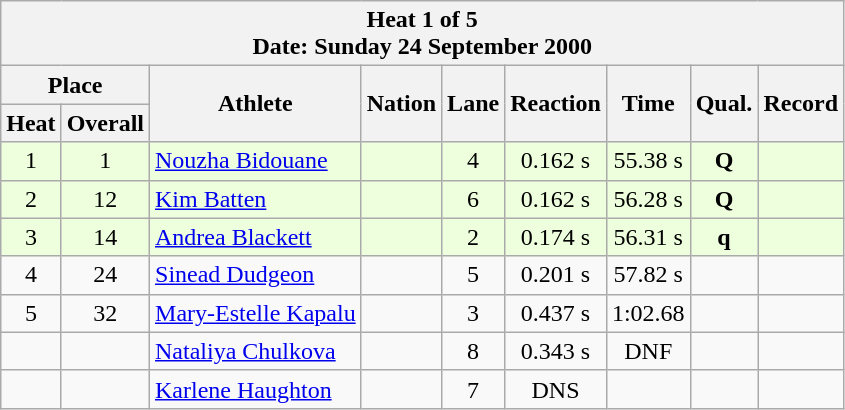<table class="wikitable sortable">
<tr>
<th colspan=9>Heat 1 of 5 <br> Date: Sunday 24 September 2000 <br></th>
</tr>
<tr>
<th colspan=2>Place</th>
<th rowspan=2>Athlete</th>
<th rowspan=2>Nation</th>
<th rowspan=2>Lane</th>
<th rowspan=2>Reaction</th>
<th rowspan=2>Time</th>
<th rowspan=2>Qual.</th>
<th rowspan=2>Record</th>
</tr>
<tr>
<th>Heat</th>
<th>Overall</th>
</tr>
<tr bgcolor = "eeffdd">
<td align="center">1</td>
<td align="center">1</td>
<td align="left"><a href='#'>Nouzha Bidouane</a></td>
<td align="left"></td>
<td align="center">4</td>
<td align="center">0.162 s</td>
<td align="center">55.38 s</td>
<td align="center"><strong>Q</strong></td>
<td align="center"></td>
</tr>
<tr bgcolor = "eeffdd">
<td align="center">2</td>
<td align="center">12</td>
<td align="left"><a href='#'>Kim Batten</a></td>
<td align="left"></td>
<td align="center">6</td>
<td align="center">0.162 s</td>
<td align="center">56.28 s</td>
<td align="center"><strong>Q</strong></td>
<td align="center"></td>
</tr>
<tr bgcolor = "eeffdd">
<td align="center">3</td>
<td align="center">14</td>
<td align="left"><a href='#'>Andrea Blackett</a></td>
<td align="left"></td>
<td align="center">2</td>
<td align="center">0.174 s</td>
<td align="center">56.31 s</td>
<td align="center"><strong>q</strong></td>
<td align="center"></td>
</tr>
<tr>
<td align="center">4</td>
<td align="center">24</td>
<td align="left"><a href='#'>Sinead Dudgeon</a></td>
<td align="left"></td>
<td align="center">5</td>
<td align="center">0.201 s</td>
<td align="center">57.82 s</td>
<td align="center"></td>
<td align="center"></td>
</tr>
<tr>
<td align="center">5</td>
<td align="center">32</td>
<td align="left"><a href='#'>Mary-Estelle Kapalu</a></td>
<td align="left"></td>
<td align="center">3</td>
<td align="center">0.437 s</td>
<td align="center">1:02.68</td>
<td align="center"></td>
<td align="center"></td>
</tr>
<tr>
<td align="center"></td>
<td align="center"></td>
<td align="left"><a href='#'>Nataliya Chulkova</a></td>
<td align="left"></td>
<td align="center">8</td>
<td align="center">0.343 s</td>
<td align="center">DNF</td>
<td align="center"></td>
<td align="center"></td>
</tr>
<tr>
<td align="center"></td>
<td align="center"></td>
<td align="left"><a href='#'>Karlene Haughton</a></td>
<td align="left"></td>
<td align="center">7</td>
<td align="center">DNS</td>
<td align="center"></td>
<td align="center"></td>
<td align="center"></td>
</tr>
</table>
